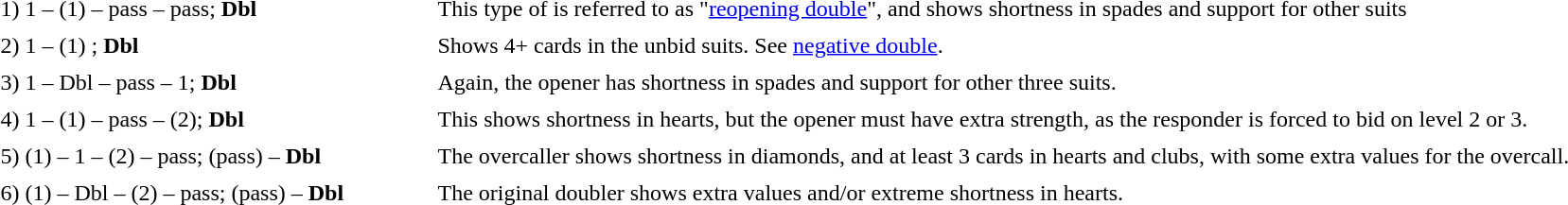<table border="0" cellpadding="3">
<tr>
<td width="300" valign="top">1) 1 – (1) – pass – pass; <strong>Dbl</strong></td>
<td>This type of is referred to as "<a href='#'>reopening double</a>", and shows shortness in spades and support for other suits</td>
</tr>
<tr>
<td valign="top">2) 1 – (1) ; <strong>Dbl</strong></td>
<td>Shows 4+ cards in the unbid suits. See <a href='#'>negative double</a>.</td>
</tr>
<tr>
<td valign="top">3) 1 – Dbl – pass – 1; <strong>Dbl</strong></td>
<td>Again, the opener has shortness in spades and support for other three suits.</td>
</tr>
<tr>
<td valign="top">4) 1 – (1) – pass – (2); <strong>Dbl</strong></td>
<td>This shows shortness in hearts, but the opener must have extra strength, as the responder is forced to bid on level 2 or 3.</td>
</tr>
<tr>
<td valign="top">5) (1) – 1 – (2) – pass; (pass) – <strong>Dbl</strong></td>
<td>The overcaller shows shortness in diamonds, and at least 3 cards in hearts and clubs, with some extra values for the overcall.</td>
</tr>
<tr>
<td valign="top">6) (1) – Dbl – (2) – pass; (pass) – <strong>Dbl</strong></td>
<td>The original doubler shows extra values and/or extreme shortness in hearts.</td>
</tr>
</table>
